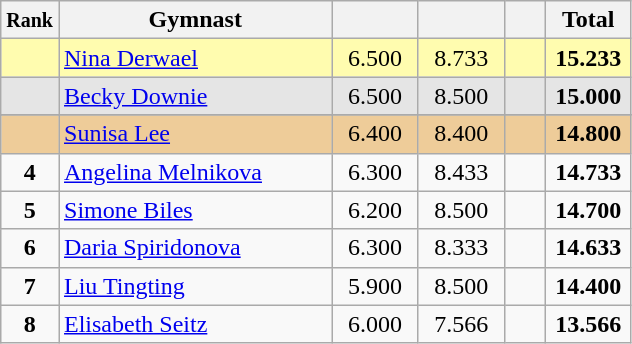<table style="text-align:center;" class="wikitable sortable">
<tr>
<th scope="col" style="width:15px;"><small>Rank</small></th>
<th scope="col" style="width:175px;">Gymnast</th>
<th scope="col" style="width:50px;"><small></small></th>
<th scope="col" style="width:50px;"><small></small></th>
<th scope="col" style="width:20px;"><small></small></th>
<th scope="col" style="width:50px;">Total</th>
</tr>
<tr style="background:#fffcaf;">
<td scope="row" style="text-align:center"><strong></strong></td>
<td style="text-align:left;"> <a href='#'>Nina Derwael</a></td>
<td>6.500</td>
<td>8.733</td>
<td></td>
<td><strong>15.233</strong></td>
</tr>
<tr style="background:#e5e5e5;">
<td scope="row" style="text-align:center"><strong></strong></td>
<td style="text-align:left;"> <a href='#'>Becky Downie</a></td>
<td>6.500</td>
<td>8.500</td>
<td></td>
<td><strong>15.000</strong></td>
</tr>
<tr>
</tr>
<tr style="background:#ec9;">
<td scope="row" style="text-align:center"><strong></strong></td>
<td style="text-align:left;"> <a href='#'>Sunisa Lee</a></td>
<td>6.400</td>
<td>8.400</td>
<td></td>
<td><strong>14.800</strong></td>
</tr>
<tr>
<td scope="row" style="text-align:center"><strong>4</strong></td>
<td style="text-align:left;"> <a href='#'>Angelina Melnikova</a></td>
<td>6.300</td>
<td>8.433</td>
<td></td>
<td><strong>14.733</strong></td>
</tr>
<tr>
<td scope="row" style="text-align:center"><strong>5</strong></td>
<td style="text-align:left;"> <a href='#'>Simone Biles</a></td>
<td>6.200</td>
<td>8.500</td>
<td></td>
<td><strong>14.700</strong></td>
</tr>
<tr>
<td scope="row" style="text-align:center"><strong>6</strong></td>
<td style="text-align:left;"> <a href='#'>Daria Spiridonova</a></td>
<td>6.300</td>
<td>8.333</td>
<td></td>
<td><strong>14.633</strong></td>
</tr>
<tr>
<td scope="row" style="text-align:center"><strong>7</strong></td>
<td style="text-align:left;"> <a href='#'>Liu Tingting</a></td>
<td>5.900</td>
<td>8.500</td>
<td></td>
<td><strong>14.400</strong></td>
</tr>
<tr>
<td scope="row" style="text-align:center"><strong>8</strong></td>
<td style="text-align:left;"> <a href='#'>Elisabeth Seitz</a></td>
<td>6.000</td>
<td>7.566</td>
<td></td>
<td><strong>13.566</strong></td>
</tr>
</table>
